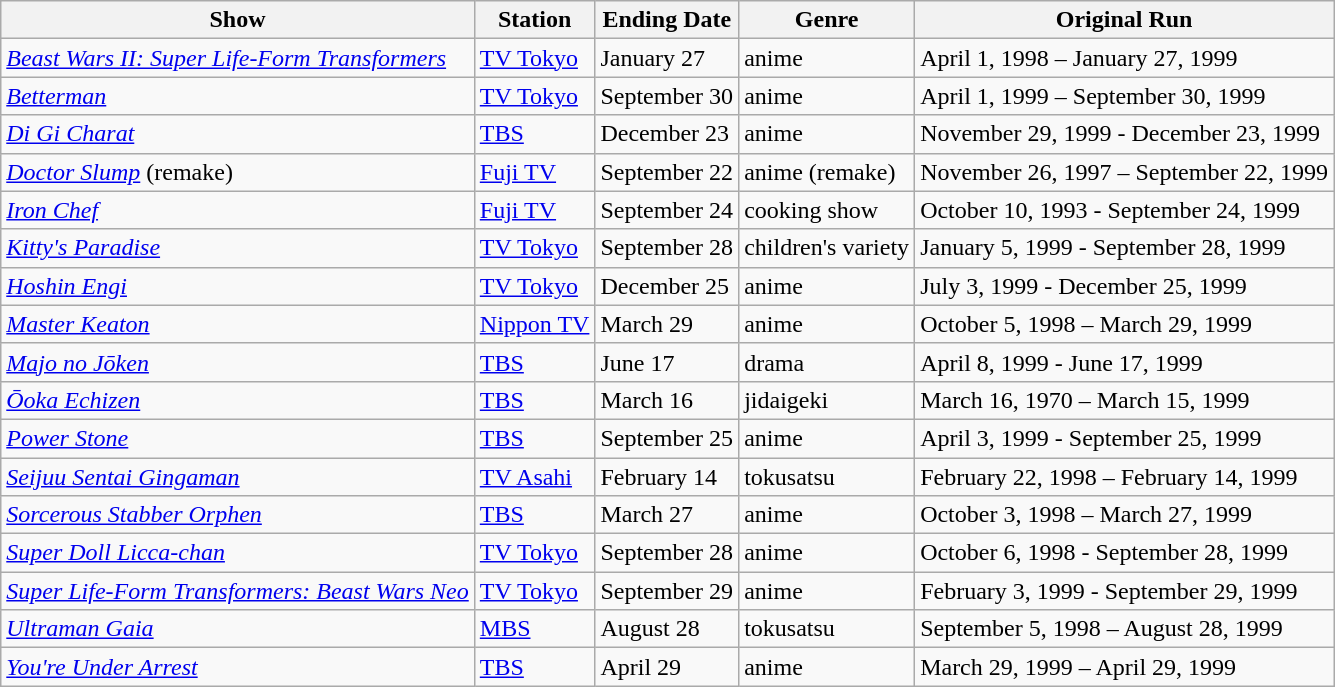<table class="wikitable sortable">
<tr>
<th>Show</th>
<th>Station</th>
<th>Ending Date</th>
<th>Genre</th>
<th>Original Run</th>
</tr>
<tr>
<td><em><a href='#'>Beast Wars II: Super Life-Form Transformers</a></em></td>
<td><a href='#'>TV Tokyo</a></td>
<td>January 27</td>
<td>anime</td>
<td>April 1, 1998 – January 27, 1999</td>
</tr>
<tr>
<td><em><a href='#'>Betterman</a></em></td>
<td><a href='#'>TV Tokyo</a></td>
<td>September 30</td>
<td>anime</td>
<td>April 1, 1999 – September 30, 1999</td>
</tr>
<tr>
<td><em><a href='#'>Di Gi Charat</a></em></td>
<td><a href='#'>TBS</a></td>
<td>December 23</td>
<td>anime</td>
<td>November 29, 1999 - December 23, 1999</td>
</tr>
<tr>
<td><em><a href='#'>Doctor Slump</a></em> (remake)</td>
<td><a href='#'>Fuji TV</a></td>
<td>September 22</td>
<td>anime (remake)</td>
<td>November 26, 1997 – September 22, 1999</td>
</tr>
<tr>
<td><em><a href='#'>Iron Chef</a></em></td>
<td><a href='#'>Fuji TV</a></td>
<td>September 24</td>
<td>cooking show</td>
<td>October 10, 1993 - September 24, 1999</td>
</tr>
<tr>
<td><em><a href='#'>Kitty's Paradise</a></em></td>
<td><a href='#'>TV Tokyo</a></td>
<td>September 28</td>
<td>children's variety</td>
<td>January 5, 1999 - September 28, 1999</td>
</tr>
<tr>
<td><em><a href='#'>Hoshin Engi</a></em></td>
<td><a href='#'>TV Tokyo</a></td>
<td>December 25</td>
<td>anime</td>
<td>July 3, 1999 - December 25, 1999</td>
</tr>
<tr>
<td><em><a href='#'>Master Keaton</a></em></td>
<td><a href='#'>Nippon TV</a></td>
<td>March 29</td>
<td>anime</td>
<td>October 5, 1998 – March 29, 1999</td>
</tr>
<tr>
<td><em><a href='#'>Majo no Jōken</a></em></td>
<td><a href='#'>TBS</a></td>
<td>June 17</td>
<td>drama</td>
<td>April 8, 1999 - June 17, 1999</td>
</tr>
<tr>
<td><em><a href='#'>Ōoka Echizen</a></em></td>
<td><a href='#'>TBS</a></td>
<td>March 16</td>
<td>jidaigeki</td>
<td>March 16, 1970 – March 15, 1999</td>
</tr>
<tr>
<td><em><a href='#'>Power Stone</a></em></td>
<td><a href='#'>TBS</a></td>
<td>September 25</td>
<td>anime</td>
<td>April 3, 1999 - September 25, 1999</td>
</tr>
<tr>
<td><em><a href='#'>Seijuu Sentai Gingaman</a></em></td>
<td><a href='#'>TV Asahi</a></td>
<td>February 14</td>
<td>tokusatsu</td>
<td>February 22, 1998 – February 14, 1999</td>
</tr>
<tr>
<td><em><a href='#'>Sorcerous Stabber Orphen</a></em></td>
<td><a href='#'>TBS</a></td>
<td>March 27</td>
<td>anime</td>
<td>October 3, 1998 – March 27, 1999</td>
</tr>
<tr>
<td><em><a href='#'>Super Doll Licca-chan</a></em></td>
<td><a href='#'>TV Tokyo</a></td>
<td>September 28</td>
<td>anime</td>
<td>October 6, 1998 - September 28, 1999</td>
</tr>
<tr>
<td><em><a href='#'>Super Life-Form Transformers: Beast Wars Neo</a></em></td>
<td><a href='#'>TV Tokyo</a></td>
<td>September 29</td>
<td>anime</td>
<td>February 3, 1999 - September 29, 1999</td>
</tr>
<tr>
<td><em><a href='#'>Ultraman Gaia</a></em></td>
<td><a href='#'>MBS</a></td>
<td>August 28</td>
<td>tokusatsu</td>
<td>September 5, 1998 – August 28, 1999</td>
</tr>
<tr>
<td><em><a href='#'>You're Under Arrest</a></em></td>
<td><a href='#'>TBS</a></td>
<td>April 29</td>
<td>anime</td>
<td>March 29, 1999 – April 29, 1999</td>
</tr>
</table>
